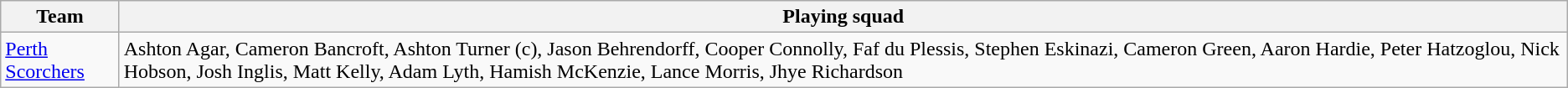<table class="wikitable">
<tr>
<th>Team</th>
<th>Playing squad</th>
</tr>
<tr>
<td> <a href='#'>Perth Scorchers</a></td>
<td>Ashton Agar, Cameron Bancroft, Ashton Turner (c), Jason Behrendorff, Cooper Connolly, Faf du Plessis, Stephen Eskinazi, Cameron Green, Aaron Hardie, Peter Hatzoglou, Nick Hobson, Josh Inglis, Matt Kelly, Adam Lyth, Hamish McKenzie, Lance Morris, Jhye Richardson</td>
</tr>
</table>
